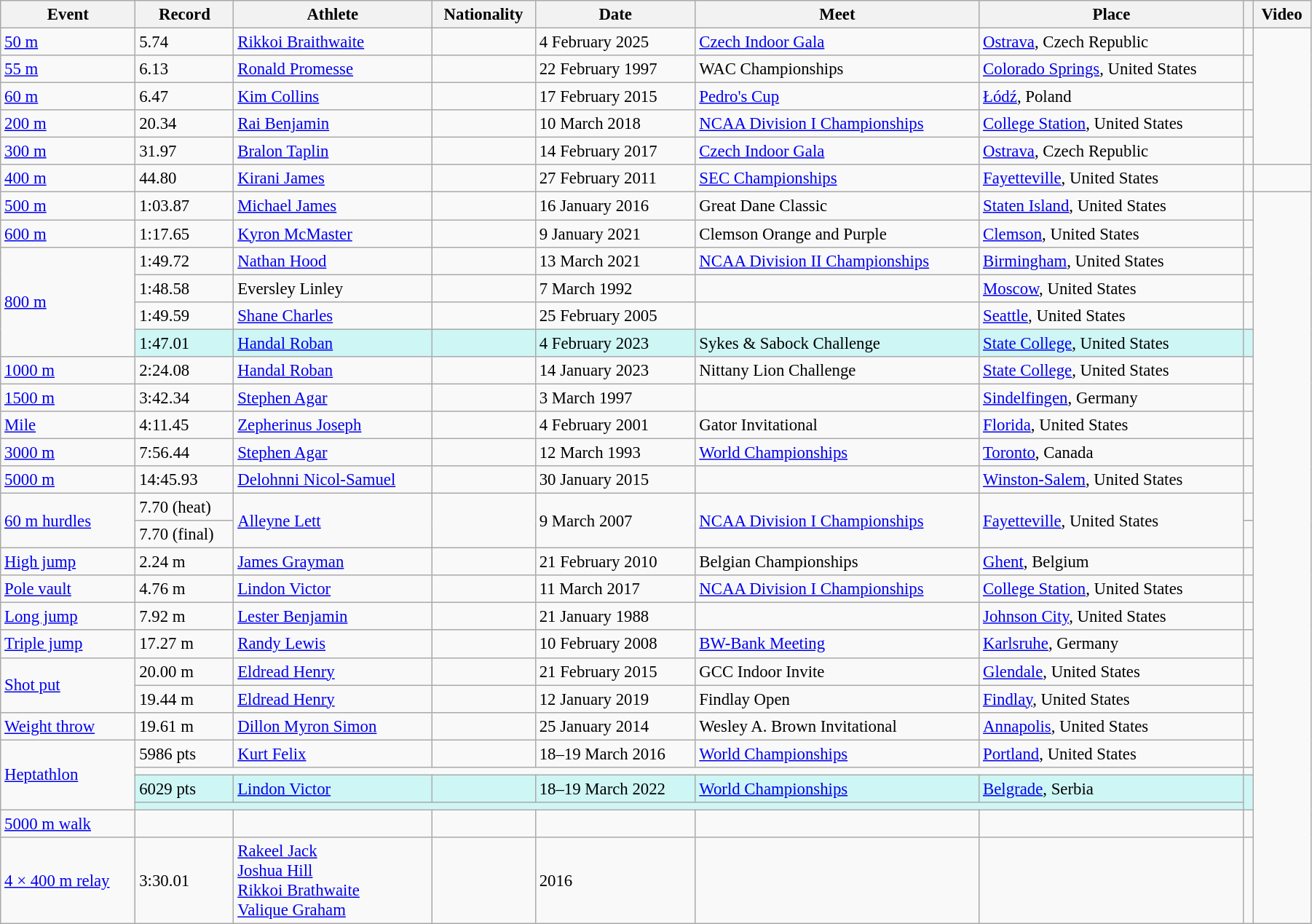<table class="wikitable" style="font-size:95%; width: 95%;">
<tr>
<th>Event</th>
<th>Record</th>
<th>Athlete</th>
<th>Nationality</th>
<th>Date</th>
<th>Meet</th>
<th>Place</th>
<th></th>
<th>Video</th>
</tr>
<tr>
<td><a href='#'>50 m</a></td>
<td>5.74</td>
<td><a href='#'>Rikkoi Braithwaite</a></td>
<td></td>
<td>4 February 2025</td>
<td><a href='#'>Czech Indoor Gala</a></td>
<td><a href='#'>Ostrava</a>, Czech Republic</td>
<td></td>
</tr>
<tr>
<td><a href='#'>55 m</a></td>
<td>6.13 </td>
<td><a href='#'>Ronald Promesse</a></td>
<td></td>
<td>22 February 1997</td>
<td>WAC Championships</td>
<td><a href='#'>Colorado Springs</a>, United States</td>
<td></td>
</tr>
<tr>
<td><a href='#'>60 m</a></td>
<td>6.47</td>
<td><a href='#'>Kim Collins</a></td>
<td></td>
<td>17 February 2015</td>
<td><a href='#'>Pedro's Cup</a></td>
<td><a href='#'>Łódź</a>, Poland</td>
<td></td>
</tr>
<tr>
<td><a href='#'>200 m</a></td>
<td>20.34</td>
<td><a href='#'>Rai Benjamin</a></td>
<td></td>
<td>10 March 2018</td>
<td><a href='#'>NCAA Division I Championships</a></td>
<td><a href='#'>College Station</a>, United States</td>
<td></td>
</tr>
<tr>
<td><a href='#'>300 m</a></td>
<td>31.97</td>
<td><a href='#'>Bralon Taplin</a></td>
<td></td>
<td>14 February 2017</td>
<td><a href='#'>Czech Indoor Gala</a></td>
<td><a href='#'>Ostrava</a>, Czech Republic</td>
<td></td>
</tr>
<tr>
<td><a href='#'>400 m</a></td>
<td>44.80</td>
<td><a href='#'>Kirani James</a></td>
<td></td>
<td>27 February 2011</td>
<td><a href='#'>SEC Championships</a></td>
<td><a href='#'>Fayetteville</a>, United States</td>
<td></td>
<td></td>
</tr>
<tr>
<td><a href='#'>500 m</a></td>
<td>1:03.87</td>
<td><a href='#'>Michael James</a></td>
<td></td>
<td>16 January 2016</td>
<td>Great Dane Classic</td>
<td><a href='#'>Staten Island</a>, United States</td>
<td></td>
</tr>
<tr>
<td><a href='#'>600 m</a></td>
<td>1:17.65</td>
<td><a href='#'>Kyron McMaster</a></td>
<td></td>
<td>9 January 2021</td>
<td>Clemson Orange and Purple</td>
<td><a href='#'>Clemson</a>, United States</td>
<td></td>
</tr>
<tr>
<td rowspan=4><a href='#'>800 m</a></td>
<td>1:49.72</td>
<td><a href='#'>Nathan Hood</a></td>
<td></td>
<td>13 March 2021</td>
<td><a href='#'>NCAA Division II Championships</a></td>
<td><a href='#'>Birmingham</a>, United States</td>
<td></td>
</tr>
<tr>
<td>1:48.58 </td>
<td>Eversley Linley</td>
<td></td>
<td>7 March 1992</td>
<td></td>
<td><a href='#'>Moscow</a>, United States</td>
<td></td>
</tr>
<tr>
<td>1:49.59 </td>
<td><a href='#'>Shane Charles</a></td>
<td></td>
<td>25 February 2005</td>
<td></td>
<td><a href='#'>Seattle</a>, United States</td>
<td></td>
</tr>
<tr style="background:#cef6f5;">
<td>1:47.01</td>
<td><a href='#'>Handal Roban</a></td>
<td></td>
<td>4 February 2023</td>
<td>Sykes & Sabock Challenge</td>
<td><a href='#'>State College</a>, United States</td>
<td></td>
</tr>
<tr>
<td><a href='#'>1000 m</a></td>
<td>2:24.08</td>
<td><a href='#'>Handal Roban</a></td>
<td></td>
<td>14 January 2023</td>
<td>Nittany Lion Challenge</td>
<td><a href='#'>State College</a>, United States</td>
<td></td>
</tr>
<tr>
<td><a href='#'>1500 m</a></td>
<td>3:42.34</td>
<td><a href='#'>Stephen Agar</a></td>
<td></td>
<td>3 March 1997</td>
<td></td>
<td><a href='#'>Sindelfingen</a>, Germany</td>
<td></td>
</tr>
<tr>
<td><a href='#'>Mile</a></td>
<td>4:11.45</td>
<td><a href='#'>Zepherinus Joseph</a></td>
<td></td>
<td>4 February 2001</td>
<td>Gator Invitational</td>
<td><a href='#'>Florida</a>, United States</td>
<td></td>
</tr>
<tr>
<td><a href='#'>3000 m</a></td>
<td>7:56.44</td>
<td><a href='#'>Stephen Agar</a></td>
<td></td>
<td>12 March 1993</td>
<td><a href='#'>World Championships</a></td>
<td><a href='#'>Toronto</a>, Canada</td>
<td></td>
</tr>
<tr>
<td><a href='#'>5000 m</a></td>
<td>14:45.93</td>
<td><a href='#'>Delohnni Nicol-Samuel</a></td>
<td></td>
<td>30 January 2015</td>
<td></td>
<td><a href='#'>Winston-Salem</a>, United States</td>
<td></td>
</tr>
<tr>
<td rowspan=2><a href='#'>60 m hurdles</a></td>
<td>7.70 (heat)</td>
<td rowspan=2><a href='#'>Alleyne Lett</a></td>
<td rowspan=2></td>
<td rowspan=2>9 March 2007</td>
<td rowspan=2><a href='#'>NCAA Division I Championships</a></td>
<td rowspan=2><a href='#'>Fayetteville</a>, United States</td>
<td></td>
</tr>
<tr>
<td>7.70 (final)</td>
<td></td>
</tr>
<tr>
<td><a href='#'>High jump</a></td>
<td>2.24 m</td>
<td><a href='#'>James Grayman</a></td>
<td></td>
<td>21 February 2010</td>
<td>Belgian Championships</td>
<td><a href='#'>Ghent</a>, Belgium</td>
<td></td>
</tr>
<tr>
<td><a href='#'>Pole vault</a></td>
<td>4.76 m</td>
<td><a href='#'>Lindon Victor</a></td>
<td></td>
<td>11 March 2017</td>
<td><a href='#'>NCAA Division I Championships</a></td>
<td><a href='#'>College Station</a>, United States</td>
<td></td>
</tr>
<tr>
<td><a href='#'>Long jump</a></td>
<td>7.92 m</td>
<td><a href='#'>Lester Benjamin</a></td>
<td></td>
<td>21 January 1988</td>
<td></td>
<td><a href='#'>Johnson City</a>, United States</td>
<td></td>
</tr>
<tr>
<td><a href='#'>Triple jump</a></td>
<td>17.27 m</td>
<td><a href='#'>Randy Lewis</a></td>
<td></td>
<td>10 February 2008</td>
<td><a href='#'>BW-Bank Meeting</a></td>
<td><a href='#'>Karlsruhe</a>, Germany</td>
<td></td>
</tr>
<tr>
<td rowspan=2><a href='#'>Shot put</a></td>
<td>20.00 m  </td>
<td><a href='#'>Eldread Henry</a></td>
<td></td>
<td>21 February 2015</td>
<td>GCC Indoor Invite</td>
<td><a href='#'>Glendale</a>, United States</td>
<td></td>
</tr>
<tr>
<td>19.44 m</td>
<td><a href='#'>Eldread Henry</a></td>
<td></td>
<td>12 January 2019</td>
<td>Findlay Open</td>
<td><a href='#'>Findlay</a>, United States</td>
<td></td>
</tr>
<tr>
<td><a href='#'>Weight throw</a></td>
<td>19.61 m</td>
<td><a href='#'>Dillon Myron Simon</a></td>
<td></td>
<td>25 January 2014</td>
<td>Wesley A. Brown Invitational</td>
<td><a href='#'>Annapolis</a>, United States</td>
<td></td>
</tr>
<tr>
<td rowspan=4><a href='#'>Heptathlon</a></td>
<td>5986 pts</td>
<td><a href='#'>Kurt Felix</a></td>
<td></td>
<td>18–19 March 2016</td>
<td><a href='#'>World Championships</a></td>
<td><a href='#'>Portland</a>, United States</td>
<td></td>
</tr>
<tr>
<td colspan=6></td>
<td></td>
</tr>
<tr bgcolor=#CEF6F5>
<td>6029 pts</td>
<td><a href='#'>Lindon Victor</a></td>
<td></td>
<td>18–19 March 2022</td>
<td><a href='#'>World Championships</a></td>
<td><a href='#'>Belgrade</a>, Serbia</td>
<td rowspan=2></td>
</tr>
<tr bgcolor=#CEF6F5>
<td colspan=6></td>
</tr>
<tr>
<td><a href='#'>5000 m walk</a></td>
<td></td>
<td></td>
<td></td>
<td></td>
<td></td>
<td></td>
<td></td>
</tr>
<tr>
<td><a href='#'>4 × 400 m relay</a></td>
<td>3:30.01</td>
<td><a href='#'>Rakeel Jack</a><br><a href='#'>Joshua Hill</a><br><a href='#'>Rikkoi Brathwaite</a><br><a href='#'>Valique Graham</a></td>
<td></td>
<td>2016</td>
<td></td>
<td></td>
<td></td>
</tr>
</table>
